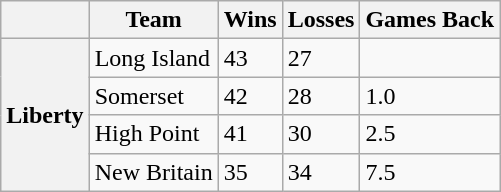<table class="wikitable">
<tr>
<th></th>
<th>Team</th>
<th>Wins</th>
<th>Losses</th>
<th>Games Back</th>
</tr>
<tr>
<th rowspan="4">Liberty</th>
<td>Long Island</td>
<td>43</td>
<td>27</td>
<td> </td>
</tr>
<tr>
<td>Somerset</td>
<td>42</td>
<td>28</td>
<td>1.0</td>
</tr>
<tr>
<td>High Point</td>
<td>41</td>
<td>30</td>
<td>2.5</td>
</tr>
<tr>
<td>New Britain</td>
<td>35</td>
<td>34</td>
<td>7.5</td>
</tr>
</table>
